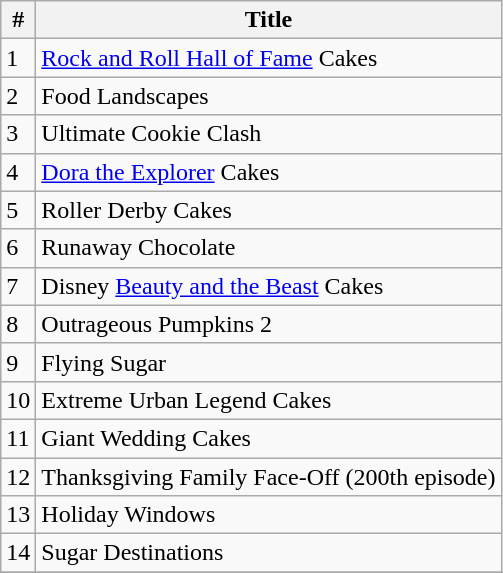<table class="wikitable">
<tr>
<th>#</th>
<th>Title</th>
</tr>
<tr>
<td>1</td>
<td><a href='#'>Rock and Roll Hall of Fame</a> Cakes</td>
</tr>
<tr>
<td>2</td>
<td>Food Landscapes</td>
</tr>
<tr>
<td>3</td>
<td>Ultimate Cookie Clash</td>
</tr>
<tr>
<td>4</td>
<td><a href='#'>Dora the Explorer</a> Cakes</td>
</tr>
<tr>
<td>5</td>
<td>Roller Derby Cakes</td>
</tr>
<tr>
<td>6</td>
<td>Runaway Chocolate</td>
</tr>
<tr>
<td>7</td>
<td>Disney <a href='#'>Beauty and the Beast</a> Cakes</td>
</tr>
<tr>
<td>8</td>
<td>Outrageous Pumpkins 2</td>
</tr>
<tr>
<td>9</td>
<td>Flying Sugar</td>
</tr>
<tr>
<td>10</td>
<td>Extreme Urban Legend Cakes</td>
</tr>
<tr>
<td>11</td>
<td>Giant Wedding Cakes</td>
</tr>
<tr>
<td>12</td>
<td>Thanksgiving Family Face-Off (200th episode)</td>
</tr>
<tr>
<td>13</td>
<td>Holiday Windows</td>
</tr>
<tr>
<td>14</td>
<td>Sugar Destinations</td>
</tr>
<tr>
</tr>
</table>
